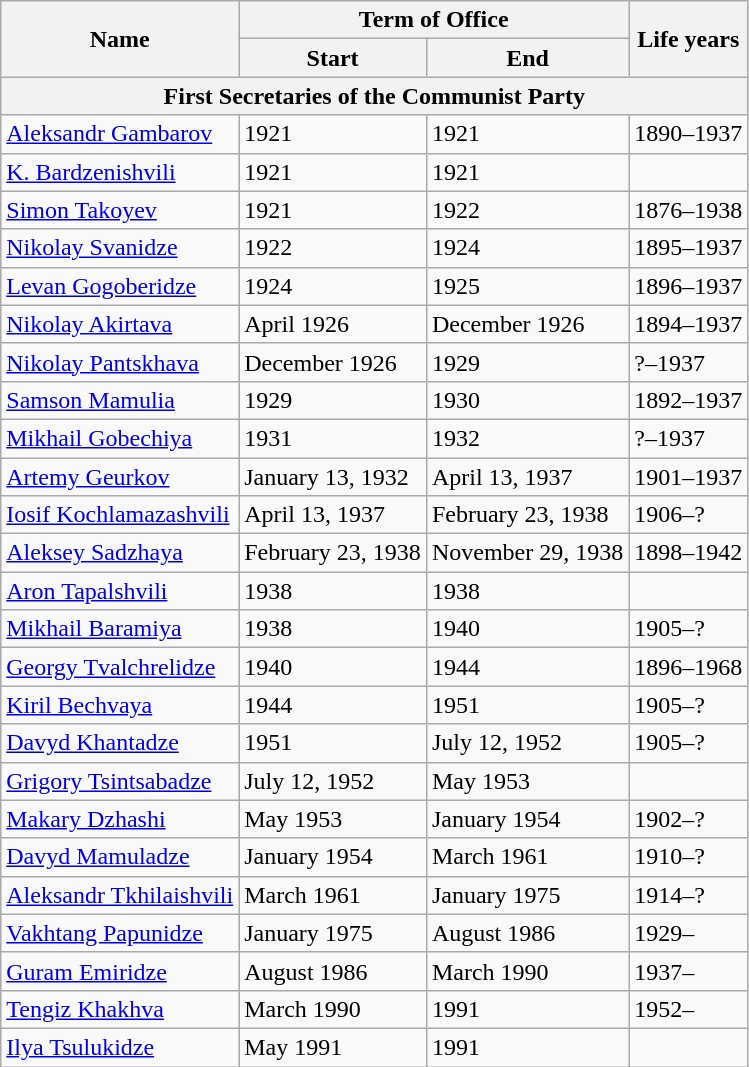<table class="wikitable">
<tr>
<th rowspan="2">Name</th>
<th colspan="2">Term of Office</th>
<th rowspan="2">Life years</th>
</tr>
<tr>
<th>Start</th>
<th>End</th>
</tr>
<tr>
<th colspan="4">First Secretaries of the Communist Party</th>
</tr>
<tr>
<td><a href='#'>Aleksandr Gambarov</a></td>
<td>1921</td>
<td>1921</td>
<td>1890–1937</td>
</tr>
<tr>
<td><a href='#'>K. Bardzenishvili</a></td>
<td>1921</td>
<td>1921</td>
<td></td>
</tr>
<tr>
<td><a href='#'>Simon Takoyev</a></td>
<td>1921</td>
<td>1922</td>
<td>1876–1938</td>
</tr>
<tr>
<td><a href='#'>Nikolay Svanidze</a></td>
<td>1922</td>
<td>1924</td>
<td>1895–1937</td>
</tr>
<tr>
<td><a href='#'>Levan Gogoberidze</a></td>
<td>1924</td>
<td>1925</td>
<td>1896–1937</td>
</tr>
<tr>
<td><a href='#'>Nikolay Akirtava</a></td>
<td>April 1926</td>
<td>December 1926</td>
<td>1894–1937</td>
</tr>
<tr>
<td><a href='#'>Nikolay Pantskhava</a></td>
<td>December 1926</td>
<td>1929</td>
<td>?–1937</td>
</tr>
<tr>
<td><a href='#'>Samson Mamulia</a></td>
<td>1929</td>
<td>1930</td>
<td>1892–1937</td>
</tr>
<tr>
<td><a href='#'>Mikhail Gobechiya</a></td>
<td>1931</td>
<td>1932</td>
<td>?–1937</td>
</tr>
<tr>
<td><a href='#'>Artemy Geurkov</a></td>
<td>January 13, 1932</td>
<td>April 13, 1937</td>
<td>1901–1937</td>
</tr>
<tr>
<td><a href='#'>Iosif Kochlamazashvili</a></td>
<td>April 13, 1937</td>
<td>February 23, 1938</td>
<td>1906–?</td>
</tr>
<tr>
<td><a href='#'>Aleksey Sadzhaya</a></td>
<td>February 23, 1938</td>
<td>November 29, 1938</td>
<td>1898–1942</td>
</tr>
<tr>
<td><a href='#'>Aron Tapalshvili</a></td>
<td>1938</td>
<td>1938</td>
<td></td>
</tr>
<tr>
<td><a href='#'>Mikhail Baramiya</a></td>
<td>1938</td>
<td>1940</td>
<td>1905–?</td>
</tr>
<tr>
<td><a href='#'>Georgy Tvalchrelidze</a></td>
<td>1940</td>
<td>1944</td>
<td>1896–1968</td>
</tr>
<tr>
<td><a href='#'>Kiril Bechvaya</a></td>
<td>1944</td>
<td>1951</td>
<td>1905–?</td>
</tr>
<tr>
<td><a href='#'>Davyd Khantadze</a></td>
<td>1951</td>
<td>July 12, 1952</td>
<td>1905–?</td>
</tr>
<tr>
<td><a href='#'>Grigory Tsintsabadze</a></td>
<td>July 12, 1952</td>
<td>May 1953</td>
<td></td>
</tr>
<tr>
<td><a href='#'>Makary Dzhashi</a></td>
<td>May 1953</td>
<td>January 1954</td>
<td>1902–?</td>
</tr>
<tr>
<td><a href='#'>Davyd Mamuladze</a></td>
<td>January 1954</td>
<td>March 1961</td>
<td>1910–?</td>
</tr>
<tr>
<td><a href='#'>Aleksandr Tkhilaishvili</a></td>
<td>March 1961</td>
<td>January 1975</td>
<td>1914–?</td>
</tr>
<tr>
<td><a href='#'>Vakhtang Papunidze</a></td>
<td>January 1975</td>
<td>August 1986</td>
<td>1929–</td>
</tr>
<tr>
<td><a href='#'>Guram Emiridze</a></td>
<td>August 1986</td>
<td>March 1990</td>
<td>1937–</td>
</tr>
<tr>
<td><a href='#'>Tengiz Khakhva</a></td>
<td>March 1990</td>
<td>1991</td>
<td>1952–</td>
</tr>
<tr>
<td><a href='#'>Ilya Tsulukidze</a></td>
<td>May 1991</td>
<td>1991</td>
<td></td>
</tr>
</table>
